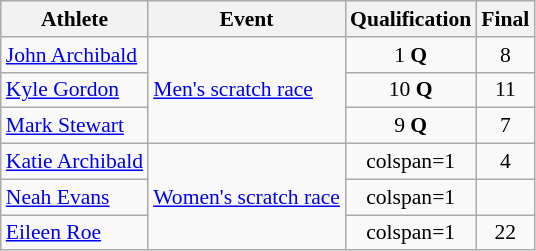<table class="wikitable" style="font-size:90%;">
<tr>
<th>Athlete</th>
<th>Event</th>
<th>Qualification</th>
<th>Final</th>
</tr>
<tr align=center>
<td align=left><a href='#'>John Archibald</a></td>
<td style="text-align:left;" rowspan="3"><a href='#'>Men's scratch race</a></td>
<td>1 <strong>Q</strong></td>
<td>8</td>
</tr>
<tr align=center>
<td align=left><a href='#'>Kyle Gordon</a></td>
<td>10 <strong>Q</strong></td>
<td>11</td>
</tr>
<tr align=center>
<td align=left><a href='#'>Mark Stewart</a></td>
<td>9 <strong>Q</strong></td>
<td>7</td>
</tr>
<tr align=center>
<td align=left><a href='#'>Katie Archibald</a></td>
<td style="text-align:left;" rowspan="3"><a href='#'>Women's scratch race</a></td>
<td>colspan=1 </td>
<td>4</td>
</tr>
<tr align=center>
<td align=left><a href='#'>Neah Evans</a></td>
<td>colspan=1 </td>
<td></td>
</tr>
<tr align=center>
<td align=left><a href='#'>Eileen Roe</a></td>
<td>colspan=1 </td>
<td>22</td>
</tr>
</table>
